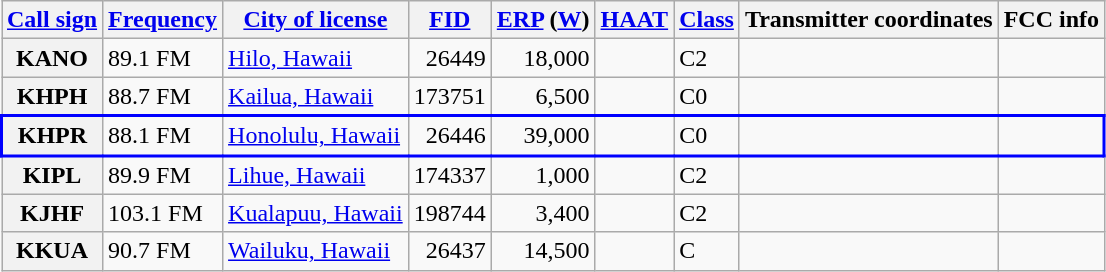<table class="wikitable sortable">
<tr>
<th scope="col"><a href='#'>Call sign</a></th>
<th scope="col" data-sort-type="number"><a href='#'>Frequency</a></th>
<th scope="col"><a href='#'>City of license</a></th>
<th scope="col"><a href='#'>FID</a></th>
<th scope="col" data-sort-type="number"><a href='#'>ERP</a> (<a href='#'>W</a>)</th>
<th scope="col" data-sort-type="number"><a href='#'>HAAT</a></th>
<th scope="col"><a href='#'>Class</a></th>
<th scope="col" class="unsortable">Transmitter coordinates</th>
<th scope="col" class="unsortable">FCC info</th>
</tr>
<tr>
<th score="row">KANO</th>
<td>89.1 FM</td>
<td><a href='#'>Hilo, Hawaii</a></td>
<td style="text-align: right;">26449</td>
<td style="text-align: right;">18,000</td>
<td></td>
<td>C2</td>
<td></td>
<td></td>
</tr>
<tr>
<th score="row">KHPH</th>
<td>88.7 FM</td>
<td><a href='#'>Kailua, Hawaii</a></td>
<td style="text-align: right;">173751</td>
<td style="text-align: right;">6,500</td>
<td></td>
<td>C0</td>
<td></td>
<td></td>
</tr>
<tr style="border: 2px solid #00f;">
<th score="row">KHPR</th>
<td>88.1 FM</td>
<td><a href='#'>Honolulu, Hawaii</a></td>
<td style="text-align: right;">26446</td>
<td style="text-align: right;">39,000</td>
<td></td>
<td>C0</td>
<td></td>
<td></td>
</tr>
<tr>
<th score="row">KIPL</th>
<td>89.9 FM</td>
<td><a href='#'>Lihue, Hawaii</a></td>
<td style="text-align: right;">174337</td>
<td style="text-align: right;">1,000</td>
<td></td>
<td>C2</td>
<td></td>
<td></td>
</tr>
<tr>
<th score="row">KJHF</th>
<td>103.1 FM</td>
<td><a href='#'>Kualapuu, Hawaii</a></td>
<td style="text-align: right;">198744</td>
<td style="text-align: right;">3,400</td>
<td></td>
<td>C2</td>
<td></td>
<td></td>
</tr>
<tr>
<th score="row">KKUA</th>
<td>90.7 FM</td>
<td><a href='#'>Wailuku, Hawaii</a></td>
<td style="text-align: right;">26437</td>
<td style="text-align: right;">14,500</td>
<td></td>
<td>C</td>
<td></td>
<td></td>
</tr>
</table>
